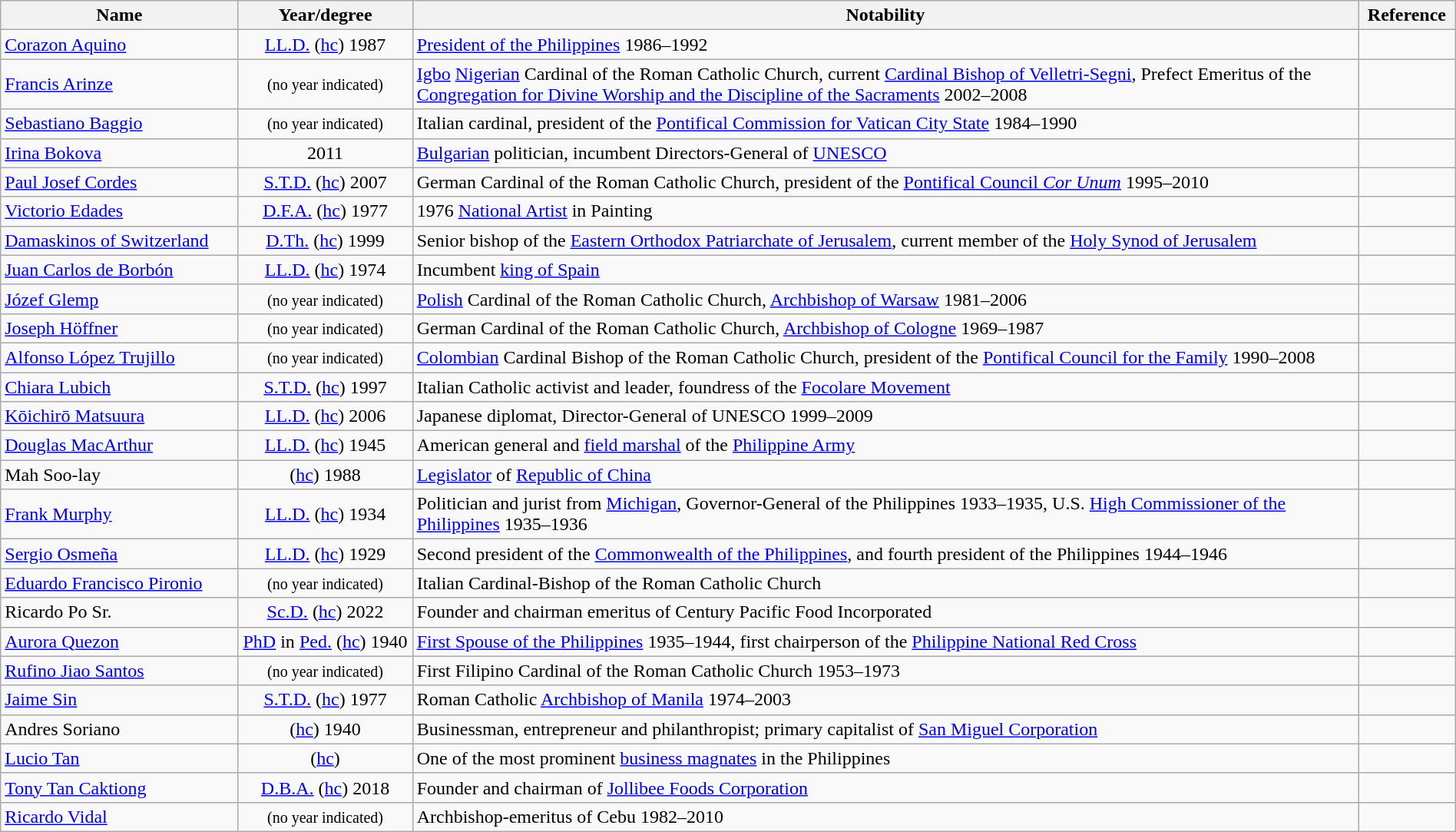<table class="wikitable sortable" style="width:100%;">
<tr>
<th style="width:*;">Name</th>
<th style="width:12%;">Year/degree</th>
<th style="width:65%;" class="unsortable">Notability</th>
<th style="width:*;" class="unsortable">Reference</th>
</tr>
<tr>
<td><a href='#'>Corazon Aquino</a></td>
<td align=center><a href='#'>LL.D.</a> (<a href='#'>hc</a>) 1987</td>
<td><a href='#'>President of the Philippines</a> 1986–1992</td>
<td align=center></td>
</tr>
<tr>
<td><a href='#'>Francis Arinze</a></td>
<td align=center><small>(no year indicated)</small></td>
<td><a href='#'>Igbo</a> <a href='#'>Nigerian</a> Cardinal of the Roman Catholic Church, current <a href='#'>Cardinal Bishop of Velletri-Segni</a>, Prefect Emeritus of the <a href='#'>Congregation for Divine Worship and the Discipline of the Sacraments</a> 2002–2008</td>
<td align=center></td>
</tr>
<tr>
<td><a href='#'>Sebastiano Baggio</a></td>
<td align=center><small>(no year indicated)</small></td>
<td>Italian cardinal, president of the <a href='#'>Pontifical Commission for Vatican City State</a> 1984–1990</td>
<td align=center></td>
</tr>
<tr>
<td><a href='#'>Irina Bokova</a></td>
<td align=center>2011</td>
<td><a href='#'>Bulgarian</a> politician, incumbent Directors-General of <a href='#'>UNESCO</a></td>
<td align=center></td>
</tr>
<tr>
<td><a href='#'>Paul Josef Cordes</a></td>
<td align=center><a href='#'>S.T.D.</a> (<a href='#'>hc</a>) 2007</td>
<td>German Cardinal of the Roman Catholic Church, president of the <a href='#'>Pontifical Council <em>Cor Unum</em></a> 1995–2010</td>
<td align=center></td>
</tr>
<tr>
<td><a href='#'>Victorio Edades</a></td>
<td align=center><a href='#'>D.F.A.</a> (<a href='#'>hc</a>) 1977</td>
<td>1976 <a href='#'>National Artist</a> in Painting</td>
<td align=center></td>
</tr>
<tr>
<td><a href='#'>Damaskinos of Switzerland</a></td>
<td align=center><a href='#'>D.Th.</a> (<a href='#'>hc</a>) 1999</td>
<td>Senior bishop of the <a href='#'>Eastern Orthodox Patriarchate of Jerusalem</a>, current member of the <a href='#'>Holy Synod of Jerusalem</a></td>
<td align=center></td>
</tr>
<tr>
<td><a href='#'>Juan Carlos de Borbón</a></td>
<td align=center><a href='#'>LL.D.</a> (<a href='#'>hc</a>) 1974</td>
<td>Incumbent <a href='#'>king of Spain</a></td>
<td align=center></td>
</tr>
<tr>
<td><a href='#'>Józef Glemp</a></td>
<td align=center><small>(no year indicated)</small></td>
<td><a href='#'>Polish</a> Cardinal of the Roman Catholic Church, <a href='#'>Archbishop of Warsaw</a> 1981–2006</td>
<td align=center></td>
</tr>
<tr>
<td><a href='#'>Joseph Höffner</a></td>
<td align=center><small>(no year indicated)</small></td>
<td>German Cardinal of the Roman Catholic Church, <a href='#'>Archbishop of Cologne</a> 1969–1987</td>
<td align=center></td>
</tr>
<tr>
<td><a href='#'>Alfonso López Trujillo</a></td>
<td align=center><small>(no year indicated)</small></td>
<td><a href='#'>Colombian</a> Cardinal Bishop of the Roman Catholic Church, president of the <a href='#'>Pontifical Council for the Family</a> 1990–2008</td>
<td align=center></td>
</tr>
<tr>
<td><a href='#'>Chiara Lubich</a></td>
<td align=center><a href='#'>S.T.D.</a> (<a href='#'>hc</a>) 1997</td>
<td>Italian Catholic activist and leader, foundress of the <a href='#'>Focolare Movement</a></td>
<td align=center></td>
</tr>
<tr>
<td><a href='#'>Kōichirō Matsuura</a></td>
<td align=center><a href='#'>LL.D.</a> (<a href='#'>hc</a>) 2006</td>
<td>Japanese diplomat, Director-General of UNESCO 1999–2009</td>
<td align=center></td>
</tr>
<tr>
<td><a href='#'>Douglas MacArthur</a></td>
<td align=center><a href='#'>LL.D.</a> (<a href='#'>hc</a>) 1945</td>
<td>American general and <a href='#'>field marshal</a> of the <a href='#'>Philippine Army</a></td>
<td align=center></td>
</tr>
<tr>
<td>Mah Soo-lay</td>
<td align=center> (<a href='#'>hc</a>) 1988</td>
<td><a href='#'>Legislator</a> of <a href='#'>Republic of China</a></td>
<td align=center></td>
</tr>
<tr>
<td><a href='#'>Frank Murphy</a></td>
<td align=center><a href='#'>LL.D.</a> (<a href='#'>hc</a>) 1934</td>
<td>Politician and jurist from <a href='#'>Michigan</a>, Governor-General of the Philippines 1933–1935, U.S. <a href='#'>High Commissioner of the Philippines</a> 1935–1936</td>
<td align=center></td>
</tr>
<tr>
<td><a href='#'>Sergio Osmeña</a></td>
<td align=center><a href='#'>LL.D.</a> (<a href='#'>hc</a>) 1929</td>
<td>Second president of the <a href='#'>Commonwealth of the Philippines</a>, and fourth president of the Philippines 1944–1946</td>
<td align=center></td>
</tr>
<tr>
<td><a href='#'>Eduardo Francisco Pironio</a></td>
<td align=center><small>(no year indicated)</small></td>
<td>Italian Cardinal-Bishop of the Roman Catholic Church</td>
<td align=center></td>
</tr>
<tr>
<td>Ricardo Po Sr.</td>
<td align=center><a href='#'>Sc.D.</a> (<a href='#'>hc</a>) 2022</td>
<td>Founder and chairman emeritus of Century Pacific Food Incorporated</td>
<td align=center></td>
</tr>
<tr>
<td><a href='#'>Aurora Quezon</a></td>
<td align=center><a href='#'>PhD</a> in <a href='#'>Ped.</a> (<a href='#'>hc</a>) 1940</td>
<td><a href='#'>First Spouse of the Philippines</a> 1935–1944, first chairperson of the <a href='#'>Philippine National Red Cross</a></td>
<td align=center></td>
</tr>
<tr>
<td><a href='#'>Rufino Jiao Santos</a></td>
<td align=center><small>(no year indicated)</small></td>
<td>First Filipino Cardinal of the Roman Catholic Church 1953–1973</td>
<td align=center></td>
</tr>
<tr>
<td><a href='#'>Jaime Sin</a></td>
<td align=center><a href='#'>S.T.D.</a> (<a href='#'>hc</a>) 1977</td>
<td>Roman Catholic <a href='#'>Archbishop of Manila</a> 1974–2003</td>
<td align=center></td>
</tr>
<tr>
<td>Andres Soriano</td>
<td align=center> (<a href='#'>hc</a>) 1940</td>
<td>Businessman, entrepreneur and philanthropist; primary capitalist of <a href='#'>San Miguel Corporation</a></td>
<td align=center></td>
</tr>
<tr>
<td><a href='#'>Lucio Tan</a></td>
<td align=center> (<a href='#'>hc</a>)</td>
<td>One of the most prominent <a href='#'>business magnates</a> in the Philippines</td>
<td align=center></td>
</tr>
<tr>
<td><a href='#'>Tony Tan Caktiong</a></td>
<td align=center><a href='#'>D.B.A.</a> (<a href='#'>hc</a>) 2018</td>
<td>Founder and chairman of <a href='#'>Jollibee Foods Corporation</a></td>
<td align=center></td>
</tr>
<tr>
<td><a href='#'>Ricardo Vidal</a></td>
<td align=center><small>(no year indicated)</small></td>
<td>Archbishop-emeritus of Cebu 1982–2010</td>
<td align=center></td>
</tr>
</table>
